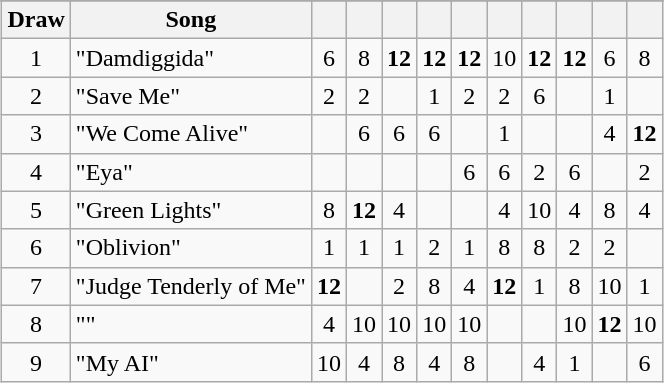<table class="wikitable collapsible" style="margin: 1em auto 1em auto; text-align:center;">
<tr>
</tr>
<tr>
<th>Draw</th>
<th>Song</th>
<th></th>
<th></th>
<th></th>
<th></th>
<th></th>
<th></th>
<th></th>
<th></th>
<th></th>
<th></th>
</tr>
<tr>
<td>1</td>
<td align="left">"Damdiggida"</td>
<td>6</td>
<td>8</td>
<td><strong>12</strong></td>
<td><strong>12</strong></td>
<td><strong>12</strong></td>
<td>10</td>
<td><strong>12</strong></td>
<td><strong>12</strong></td>
<td>6</td>
<td>8</td>
</tr>
<tr>
<td>2</td>
<td align="left">"Save Me"</td>
<td>2</td>
<td>2</td>
<td></td>
<td>1</td>
<td>2</td>
<td>2</td>
<td>6</td>
<td></td>
<td>1</td>
<td></td>
</tr>
<tr>
<td>3</td>
<td align="left">"We Come Alive"</td>
<td></td>
<td>6</td>
<td>6</td>
<td>6</td>
<td></td>
<td>1</td>
<td></td>
<td></td>
<td>4</td>
<td><strong>12</strong></td>
</tr>
<tr>
<td>4</td>
<td align="left">"Eya"</td>
<td></td>
<td></td>
<td></td>
<td></td>
<td>6</td>
<td>6</td>
<td>2</td>
<td>6</td>
<td></td>
<td>2</td>
</tr>
<tr>
<td>5</td>
<td align="left">"Green Lights"</td>
<td>8</td>
<td><strong>12</strong></td>
<td>4</td>
<td></td>
<td></td>
<td>4</td>
<td>10</td>
<td>4</td>
<td>8</td>
<td>4</td>
</tr>
<tr>
<td>6</td>
<td align="left">"Oblivion"</td>
<td>1</td>
<td>1</td>
<td>1</td>
<td>2</td>
<td>1</td>
<td>8</td>
<td>8</td>
<td>2</td>
<td>2</td>
<td></td>
</tr>
<tr>
<td>7</td>
<td align="left">"Judge Tenderly of Me"</td>
<td><strong>12</strong></td>
<td></td>
<td>2</td>
<td>8</td>
<td>4</td>
<td><strong>12</strong></td>
<td>1</td>
<td>8</td>
<td>10</td>
<td>1</td>
</tr>
<tr>
<td>8</td>
<td align="left">""</td>
<td>4</td>
<td>10</td>
<td>10</td>
<td>10</td>
<td>10</td>
<td></td>
<td></td>
<td>10</td>
<td><strong>12</strong></td>
<td>10</td>
</tr>
<tr>
<td>9</td>
<td align="left">"My AI"</td>
<td>10</td>
<td>4</td>
<td>8</td>
<td>4</td>
<td>8</td>
<td></td>
<td>4</td>
<td>1</td>
<td></td>
<td>6</td>
</tr>
</table>
